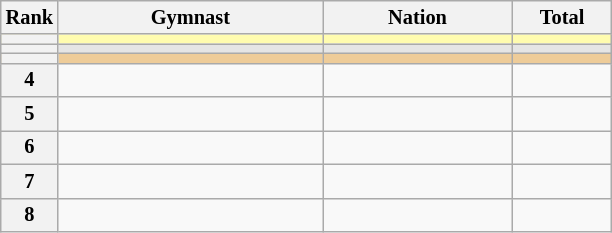<table class="wikitable sortable" style="text-align:center; font-size:85%">
<tr>
<th scope="col" style="width:20px;">Rank</th>
<th scope="col" style="width:170px;">Gymnast</th>
<th scope="col" style="width:120px;">Nation</th>
<th scope="col" style="width:60px;">Total</th>
</tr>
<tr bgcolor="fffcaf">
<th scope="row"></th>
<td align="left"></td>
<td></td>
<td></td>
</tr>
<tr bgcolor="e5e5e5">
<th scope="row"></th>
<td align="left"></td>
<td></td>
<td></td>
</tr>
<tr bgcolor="eecc99">
<th scope="row"></th>
<td align="left"></td>
<td></td>
<td></td>
</tr>
<tr>
<th scope="row">4</th>
<td align="left"></td>
<td></td>
<td></td>
</tr>
<tr>
<th scope="row">5</th>
<td align="left"></td>
<td></td>
<td></td>
</tr>
<tr>
<th scope="row">6</th>
<td align="left"></td>
<td></td>
<td></td>
</tr>
<tr>
<th scope="row">7</th>
<td align="left"></td>
<td></td>
<td></td>
</tr>
<tr>
<th scope="row">8</th>
<td align="left"></td>
<td></td>
<td></td>
</tr>
</table>
